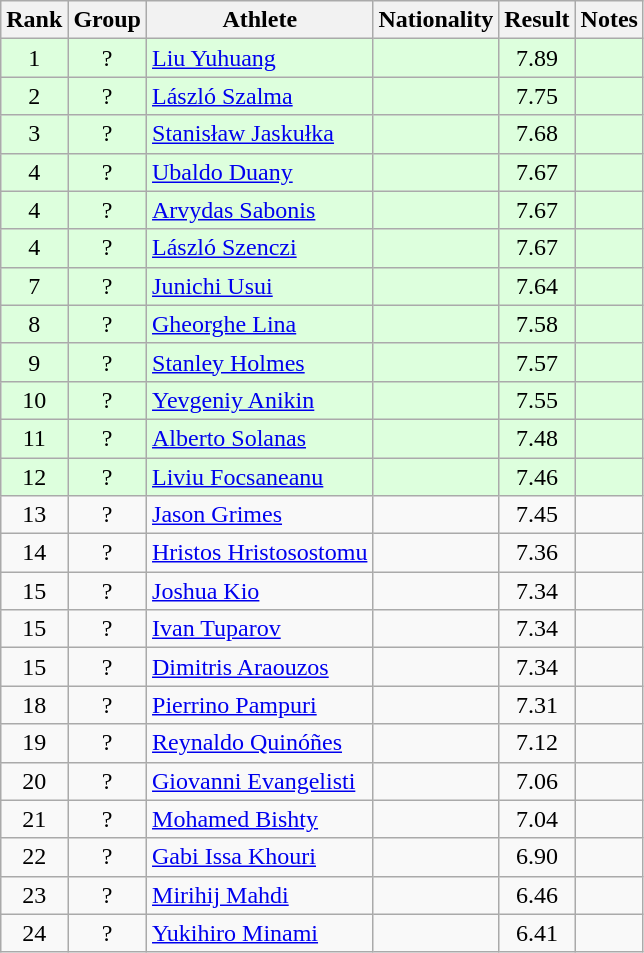<table class="wikitable sortable" style="text-align:center">
<tr>
<th>Rank</th>
<th>Group</th>
<th>Athlete</th>
<th>Nationality</th>
<th>Result</th>
<th>Notes</th>
</tr>
<tr bgcolor=ddffdd>
<td>1</td>
<td>?</td>
<td align=left><a href='#'>Liu Yuhuang</a></td>
<td align=left></td>
<td>7.89</td>
<td></td>
</tr>
<tr bgcolor=ddffdd>
<td>2</td>
<td>?</td>
<td align=left><a href='#'>László Szalma</a></td>
<td align=left></td>
<td>7.75</td>
<td></td>
</tr>
<tr bgcolor=ddffdd>
<td>3</td>
<td>?</td>
<td align=left><a href='#'>Stanisław Jaskułka</a></td>
<td align=left></td>
<td>7.68</td>
<td></td>
</tr>
<tr bgcolor=ddffdd>
<td>4</td>
<td>?</td>
<td align=left><a href='#'>Ubaldo Duany</a></td>
<td align=left></td>
<td>7.67</td>
<td></td>
</tr>
<tr bgcolor=ddffdd>
<td>4</td>
<td>?</td>
<td align=left><a href='#'>Arvydas Sabonis</a></td>
<td align=left></td>
<td>7.67</td>
<td></td>
</tr>
<tr bgcolor=ddffdd>
<td>4</td>
<td>?</td>
<td align=left><a href='#'>László Szenczi</a></td>
<td align=left></td>
<td>7.67</td>
<td></td>
</tr>
<tr bgcolor=ddffdd>
<td>7</td>
<td>?</td>
<td align=left><a href='#'>Junichi Usui</a></td>
<td align=left></td>
<td>7.64</td>
<td></td>
</tr>
<tr bgcolor=ddffdd>
<td>8</td>
<td>?</td>
<td align=left><a href='#'>Gheorghe Lina</a></td>
<td align=left></td>
<td>7.58</td>
<td></td>
</tr>
<tr bgcolor=ddffdd>
<td>9</td>
<td>?</td>
<td align=left><a href='#'>Stanley Holmes</a></td>
<td align=left></td>
<td>7.57</td>
<td></td>
</tr>
<tr bgcolor=ddffdd>
<td>10</td>
<td>?</td>
<td align=left><a href='#'>Yevgeniy Anikin</a></td>
<td align=left></td>
<td>7.55</td>
<td></td>
</tr>
<tr bgcolor=ddffdd>
<td>11</td>
<td>?</td>
<td align=left><a href='#'>Alberto Solanas</a></td>
<td align=left></td>
<td>7.48</td>
<td></td>
</tr>
<tr bgcolor=ddffdd>
<td>12</td>
<td>?</td>
<td align=left><a href='#'>Liviu Focsaneanu</a></td>
<td align=left></td>
<td>7.46</td>
<td></td>
</tr>
<tr>
<td>13</td>
<td>?</td>
<td align=left><a href='#'>Jason Grimes</a></td>
<td align=left></td>
<td>7.45</td>
<td></td>
</tr>
<tr>
<td>14</td>
<td>?</td>
<td align=left><a href='#'>Hristos Hristosostomu</a></td>
<td align=left></td>
<td>7.36</td>
<td></td>
</tr>
<tr>
<td>15</td>
<td>?</td>
<td align=left><a href='#'>Joshua Kio</a></td>
<td align=left></td>
<td>7.34</td>
<td></td>
</tr>
<tr>
<td>15</td>
<td>?</td>
<td align=left><a href='#'>Ivan Tuparov</a></td>
<td align=left></td>
<td>7.34</td>
<td></td>
</tr>
<tr>
<td>15</td>
<td>?</td>
<td align=left><a href='#'>Dimitris Araouzos</a></td>
<td align=left></td>
<td>7.34</td>
<td></td>
</tr>
<tr>
<td>18</td>
<td>?</td>
<td align=left><a href='#'>Pierrino Pampuri</a></td>
<td align=left></td>
<td>7.31</td>
<td></td>
</tr>
<tr>
<td>19</td>
<td>?</td>
<td align=left><a href='#'>Reynaldo Quinóñes</a></td>
<td align=left></td>
<td>7.12</td>
<td></td>
</tr>
<tr>
<td>20</td>
<td>?</td>
<td align=left><a href='#'>Giovanni Evangelisti</a></td>
<td align=left></td>
<td>7.06</td>
<td></td>
</tr>
<tr>
<td>21</td>
<td>?</td>
<td align=left><a href='#'>Mohamed Bishty</a></td>
<td align=left></td>
<td>7.04</td>
<td></td>
</tr>
<tr>
<td>22</td>
<td>?</td>
<td align=left><a href='#'>Gabi Issa Khouri</a></td>
<td align=left></td>
<td>6.90</td>
<td></td>
</tr>
<tr>
<td>23</td>
<td>?</td>
<td align=left><a href='#'>Mirihij Mahdi</a></td>
<td align=left></td>
<td>6.46</td>
<td></td>
</tr>
<tr>
<td>24</td>
<td>?</td>
<td align=left><a href='#'>Yukihiro Minami</a></td>
<td align=left></td>
<td>6.41</td>
<td></td>
</tr>
</table>
